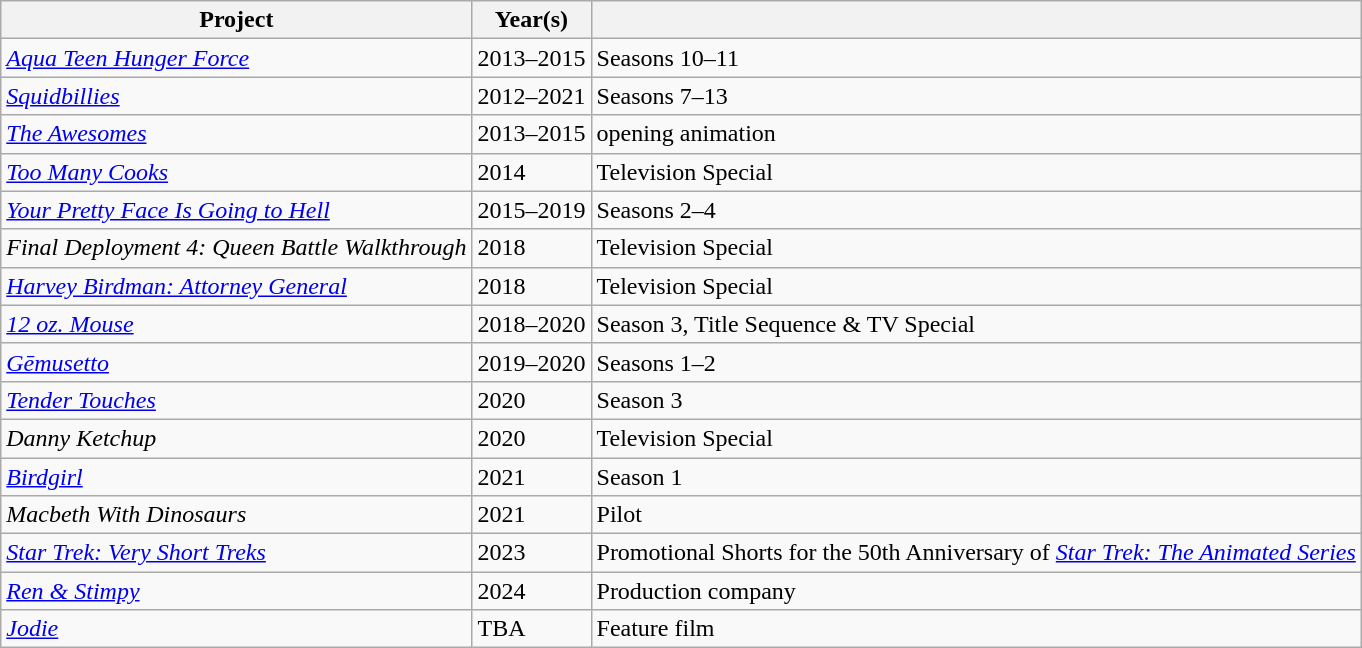<table class="wikitable sortable">
<tr>
<th>Project</th>
<th>Year(s)</th>
<th class="unsortable"></th>
</tr>
<tr>
<td><em><a href='#'>Aqua Teen Hunger Force</a></em></td>
<td>2013–2015</td>
<td>Seasons 10–11</td>
</tr>
<tr>
<td><em><a href='#'>Squidbillies</a></em></td>
<td>2012–2021</td>
<td>Seasons 7–13</td>
</tr>
<tr>
<td><em><a href='#'>The Awesomes</a></em></td>
<td>2013–2015</td>
<td>opening animation</td>
</tr>
<tr>
<td><em><a href='#'>Too Many Cooks</a></em></td>
<td>2014</td>
<td>Television Special</td>
</tr>
<tr>
<td><em><a href='#'>Your Pretty Face Is Going to Hell</a></em></td>
<td>2015–2019</td>
<td>Seasons 2–4</td>
</tr>
<tr>
<td><em>Final Deployment 4: Queen Battle Walkthrough</em></td>
<td>2018</td>
<td>Television Special</td>
</tr>
<tr>
<td><em><a href='#'>Harvey Birdman: Attorney General</a></em></td>
<td>2018</td>
<td>Television Special</td>
</tr>
<tr>
<td><em><a href='#'>12 oz. Mouse</a></em></td>
<td>2018–2020</td>
<td>Season 3, Title Sequence & TV Special</td>
</tr>
<tr>
<td><em><a href='#'>Gēmusetto</a></em></td>
<td>2019–2020</td>
<td>Seasons 1–2</td>
</tr>
<tr>
<td><em><a href='#'>Tender Touches</a></em></td>
<td>2020</td>
<td>Season 3</td>
</tr>
<tr>
<td><em>Danny Ketchup</em></td>
<td>2020</td>
<td>Television Special</td>
</tr>
<tr>
<td><em><a href='#'>Birdgirl</a></em></td>
<td>2021</td>
<td>Season 1</td>
</tr>
<tr>
<td><em>Macbeth With Dinosaurs</em></td>
<td>2021</td>
<td>Pilot</td>
</tr>
<tr>
<td><em><a href='#'>Star Trek: Very Short Treks</a></em></td>
<td>2023</td>
<td>Promotional Shorts for the 50th Anniversary of <em><a href='#'>Star Trek: The Animated Series</a></em></td>
</tr>
<tr>
<td><em><a href='#'>Ren & Stimpy</a></em></td>
<td>2024</td>
<td>Production company</td>
</tr>
<tr>
<td><em><a href='#'>Jodie</a></em></td>
<td>TBA</td>
<td>Feature film</td>
</tr>
</table>
